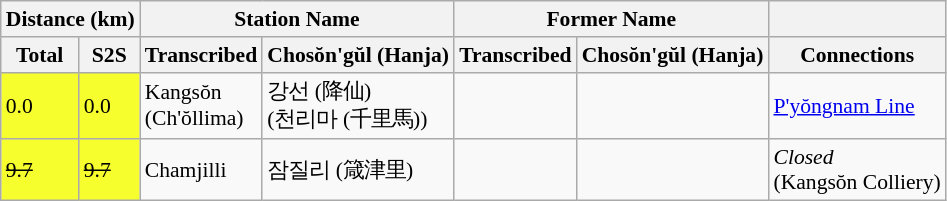<table class="wikitable" style="font-size:90%;">
<tr>
<th colspan="2">Distance (km)</th>
<th colspan="2">Station Name</th>
<th colspan="2">Former Name</th>
<th></th>
</tr>
<tr>
<th>Total</th>
<th>S2S</th>
<th>Transcribed</th>
<th>Chosŏn'gŭl (Hanja)</th>
<th>Transcribed</th>
<th>Chosŏn'gŭl (Hanja)</th>
<th>Connections</th>
</tr>
<tr>
<td bgcolor=#F7FE2E>0.0</td>
<td bgcolor=#F7FE2E>0.0</td>
<td>Kangsŏn<br>(Ch'ŏllima)</td>
<td>강선 (降仙)<br>(천리마 (千里馬))</td>
<td></td>
<td></td>
<td><a href='#'>P'yŏngnam Line</a></td>
</tr>
<tr>
<td bgcolor=#F7FE2E><del>9.7</del></td>
<td bgcolor=#F7FE2E><del>9.7</del></td>
<td>Chamjilli</td>
<td>잠질리 (箴津里)</td>
<td></td>
<td></td>
<td><em>Closed</em><br>(Kangsŏn Colliery)</td>
</tr>
</table>
